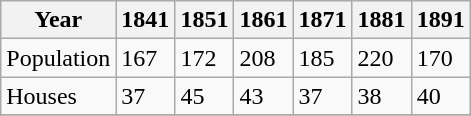<table class="wikitable">
<tr>
<th>Year</th>
<th>1841</th>
<th>1851</th>
<th>1861</th>
<th>1871</th>
<th>1881</th>
<th>1891</th>
</tr>
<tr>
<td>Population</td>
<td>167</td>
<td>172</td>
<td>208</td>
<td>185</td>
<td>220</td>
<td>170</td>
</tr>
<tr>
<td>Houses</td>
<td>37</td>
<td>45</td>
<td>43</td>
<td>37</td>
<td>38</td>
<td>40</td>
</tr>
<tr>
</tr>
</table>
